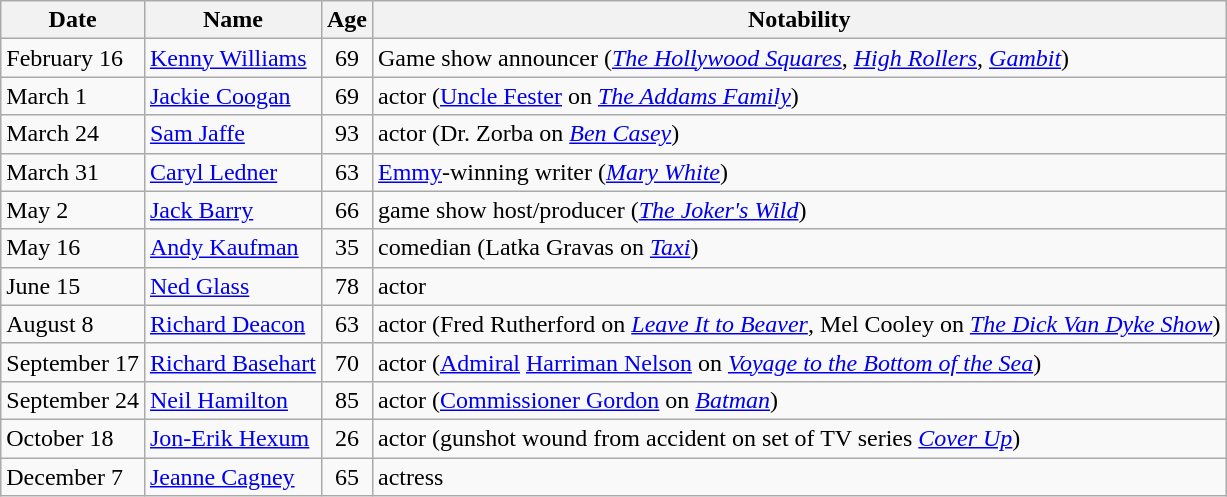<table class="wikitable">
<tr>
<th>Date</th>
<th>Name</th>
<th>Age</th>
<th>Notability</th>
</tr>
<tr>
<td>February 16</td>
<td><a href='#'>Kenny Williams</a></td>
<td align="center">69</td>
<td>Game show announcer (<em><a href='#'>The Hollywood Squares</a></em>, <em><a href='#'>High Rollers</a></em>, <em><a href='#'>Gambit</a></em>)</td>
</tr>
<tr>
<td>March 1</td>
<td><a href='#'>Jackie Coogan</a></td>
<td align="center">69</td>
<td>actor (<a href='#'>Uncle Fester</a> on <em><a href='#'>The Addams Family</a></em>)</td>
</tr>
<tr>
<td>March 24</td>
<td><a href='#'>Sam Jaffe</a></td>
<td align="center">93</td>
<td>actor (Dr. Zorba on <em><a href='#'>Ben Casey</a></em>)</td>
</tr>
<tr>
<td>March 31</td>
<td><a href='#'>Caryl Ledner</a></td>
<td align="center">63</td>
<td><a href='#'>Emmy</a>-winning writer (<em><a href='#'>Mary White</a></em>)</td>
</tr>
<tr>
<td>May 2</td>
<td><a href='#'>Jack Barry</a></td>
<td align="center">66</td>
<td>game show host/producer (<em><a href='#'>The Joker's Wild</a></em>)</td>
</tr>
<tr>
<td>May 16</td>
<td><a href='#'>Andy Kaufman</a></td>
<td align="center">35</td>
<td>comedian (Latka Gravas on <em><a href='#'>Taxi</a></em>)</td>
</tr>
<tr>
<td>June 15</td>
<td><a href='#'>Ned Glass</a></td>
<td align="center">78</td>
<td>actor</td>
</tr>
<tr>
<td>August 8</td>
<td><a href='#'>Richard Deacon</a></td>
<td align="center">63</td>
<td>actor (Fred Rutherford on <em><a href='#'>Leave It to Beaver</a></em>, Mel Cooley on <em><a href='#'>The Dick Van Dyke Show</a></em>)</td>
</tr>
<tr>
<td>September 17</td>
<td><a href='#'>Richard Basehart</a></td>
<td align="center">70</td>
<td>actor (<a href='#'>Admiral</a> <a href='#'>Harriman Nelson</a> on <em><a href='#'>Voyage to the Bottom of the Sea</a></em>)</td>
</tr>
<tr>
<td>September 24</td>
<td><a href='#'>Neil Hamilton</a></td>
<td align="center">85</td>
<td>actor (<a href='#'>Commissioner Gordon</a> on <em><a href='#'>Batman</a></em>)</td>
</tr>
<tr>
<td>October 18</td>
<td><a href='#'>Jon-Erik Hexum</a></td>
<td align="center">26</td>
<td>actor (gunshot wound from accident on set of TV series <em><a href='#'>Cover Up</a></em>)</td>
</tr>
<tr>
<td>December 7</td>
<td><a href='#'>Jeanne Cagney</a></td>
<td align="center">65</td>
<td>actress</td>
</tr>
</table>
